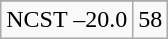<table class="wikitable">
<tr align="center">
</tr>
<tr align="center">
<td>NCST –20.0</td>
<td>58</td>
</tr>
</table>
